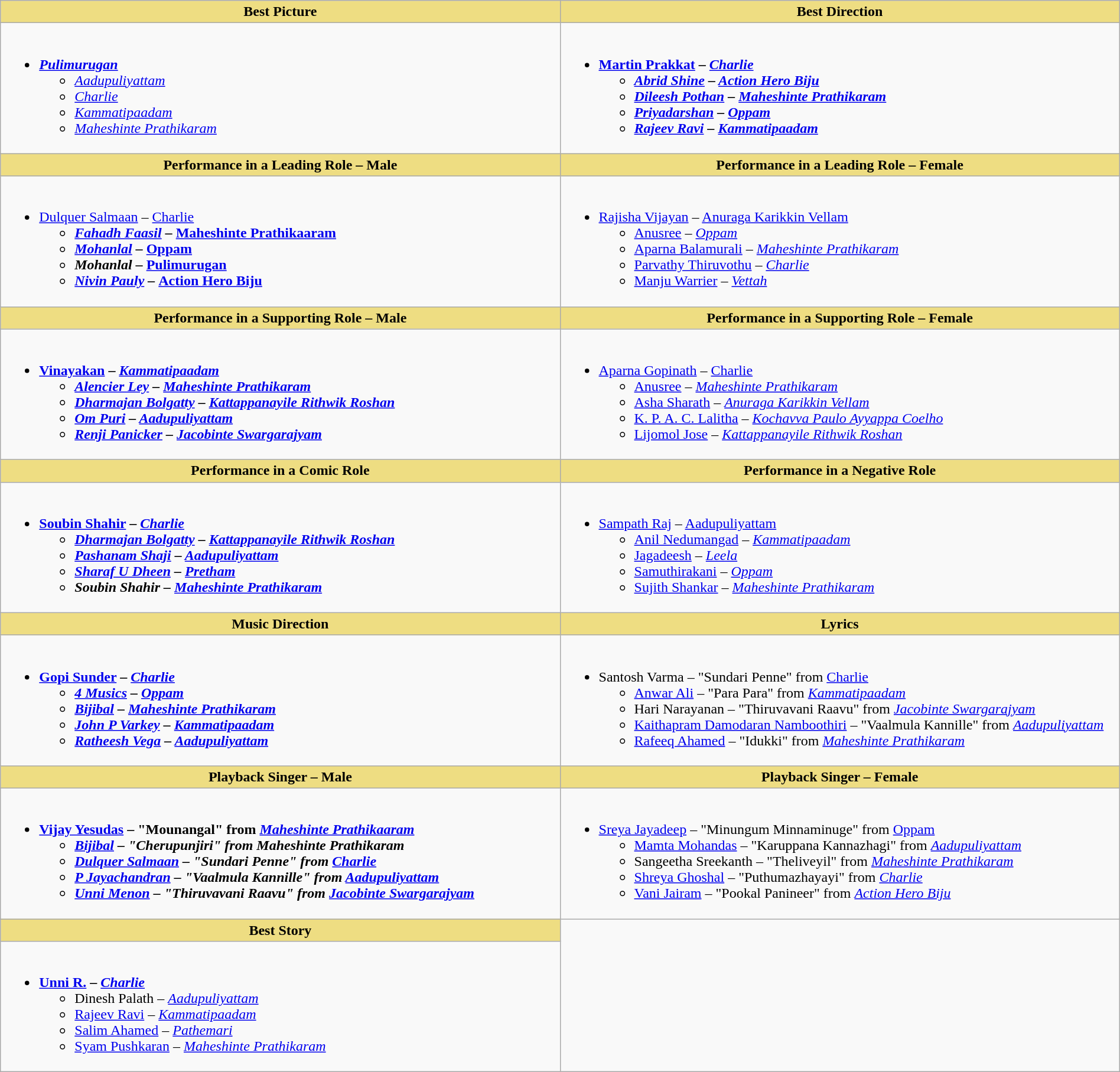<table class="wikitable" width=100% |>
<tr>
<th !  style="background:#eedd82; text-align:center; width:50%;">Best Picture</th>
<th !  style="background:#eedd82; text-align:center; width:50%;">Best Direction</th>
</tr>
<tr>
<td valign="top"><br><ul><li><strong><em><a href='#'>Pulimurugan</a></em></strong><ul><li><em><a href='#'>Aadupuliyattam</a></em></li><li><em><a href='#'>Charlie</a></em></li><li><em><a href='#'>Kammatipaadam</a></em></li><li><em><a href='#'>Maheshinte Prathikaram</a></em></li></ul></li></ul></td>
<td valign="top"><br><ul><li><strong><a href='#'>Martin Prakkat</a> – <em><a href='#'>Charlie</a><strong><em><ul><li><a href='#'>Abrid Shine</a> – </em><a href='#'>Action Hero Biju</a><em></li><li><a href='#'>Dileesh Pothan</a> – <a href='#'></em>Maheshinte Prathikaram<em></a></li><li><a href='#'>Priyadarshan</a> – </em><a href='#'>Oppam</a><em></li><li><a href='#'>Rajeev Ravi</a> – </em><a href='#'>Kammatipaadam</a><em></li></ul></li></ul></td>
</tr>
<tr>
<th ! style="background:#eedd82; text-align:center;"></strong>Performance in a Leading Role – Male<strong></th>
<th ! style="background:#eedd82; text-align:center;"></strong>Performance in a Leading Role – Female<strong></th>
</tr>
<tr>
<td><br><ul><li></strong><a href='#'>Dulquer Salmaan</a> – <a href='#'></em>Charlie<em></a><strong><ul><li><a href='#'>Fahadh Faasil</a> – </em><a href='#'>Maheshinte Prathikaaram</a><em></li><li><a href='#'>Mohanlal</a> – </em><a href='#'>Oppam</a><em></li><li>Mohanlal – </em><a href='#'>Pulimurugan</a><em></li><li><a href='#'>Nivin Pauly</a> – </em><a href='#'>Action Hero Biju</a><em></li></ul></li></ul></td>
<td><br><ul><li></strong><a href='#'>Rajisha Vijayan</a> – </em><a href='#'>Anuraga Karikkin Vellam</a></em></strong><ul><li><a href='#'>Anusree</a> – <em><a href='#'>Oppam</a></em></li><li><a href='#'>Aparna Balamurali</a> – <em><a href='#'>Maheshinte Prathikaram</a></em></li><li><a href='#'>Parvathy Thiruvothu</a> – <a href='#'><em>Charlie</em></a></li><li><a href='#'>Manju Warrier</a> – <em><a href='#'>Vettah</a></em></li></ul></li></ul></td>
</tr>
<tr>
<th ! style="background:#eedd82; text-align:center;"><strong>Performance in a Supporting Role – Male</strong></th>
<th ! style="background:#eedd82; text-align:center;"><strong>Performance in a Supporting Role – Female</strong></th>
</tr>
<tr>
<td><br><ul><li><strong><a href='#'>Vinayakan</a> – <em><a href='#'>Kammatipaadam</a><strong><em><ul><li><a href='#'>Alencier Ley</a> – </em><a href='#'>Maheshinte Prathikaram</a><em></li><li><a href='#'>Dharmajan Bolgatty</a> – </em><a href='#'>Kattappanayile Rithwik Roshan</a><em></li><li><a href='#'>Om Puri</a> – </em><a href='#'>Aadupuliyattam</a><em></li><li><a href='#'>Renji Panicker</a> – </em><a href='#'>Jacobinte Swargarajyam</a><em></li></ul></li></ul></td>
<td><br><ul><li></strong><a href='#'>Aparna Gopinath</a> – </em><a href='#'>Charlie</a></em></strong><ul><li><a href='#'>Anusree</a> – <a href='#'><em>Maheshinte Prathikaram</em></a></li><li><a href='#'>Asha Sharath</a> – <em><a href='#'>Anuraga Karikkin Vellam</a></em></li><li><a href='#'>K. P. A. C. Lalitha</a> – <em><a href='#'>Kochavva Paulo Ayyappa Coelho</a></em></li><li><a href='#'>Lijomol Jose</a> – <em><a href='#'>Kattappanayile Rithwik Roshan</a></em></li></ul></li></ul></td>
</tr>
<tr>
<th ! style="background:#eedd82; text-align:center;">Performance in a Comic Role</th>
<th ! style="background:#eedd82; text-align:center;"><strong>Performance in a Negative Role</strong></th>
</tr>
<tr>
<td><br><ul><li><strong><a href='#'>Soubin Shahir</a> – <em><a href='#'>Charlie</a><strong><em><ul><li><a href='#'>Dharmajan Bolgatty</a> – </em><a href='#'>Kattappanayile Rithwik Roshan</a><em></li><li><a href='#'>Pashanam Shaji</a> – </em><a href='#'>Aadupuliyattam</a><em></li><li><a href='#'>Sharaf U Dheen</a> – </em><a href='#'>Pretham</a><em></li><li>Soubin Shahir – <a href='#'></em>Maheshinte Prathikaram<em></a></li></ul></li></ul></td>
<td><br><ul><li></strong><a href='#'>Sampath Raj</a> – </em><a href='#'>Aadupuliyattam</a></em></strong><ul><li><a href='#'>Anil Nedumangad</a> – <em><a href='#'>Kammatipaadam</a></em></li><li><a href='#'>Jagadeesh</a> – <a href='#'><em>Leela</em></a></li><li><a href='#'>Samuthirakani</a> – <em><a href='#'>Oppam</a></em></li><li><a href='#'>Sujith Shankar</a> – <a href='#'><em>Maheshinte Prathikaram</em></a></li></ul></li></ul></td>
</tr>
<tr>
<th ! style="background:#eedd82; text-align:center;">Music Direction</th>
<th ! style="background:#eedd82; text-align:center;">Lyrics</th>
</tr>
<tr>
<td><br><ul><li><strong><a href='#'>Gopi Sunder</a> – <em><a href='#'>Charlie</a><strong><em><ul><li><a href='#'>4 Musics</a> – </em><a href='#'>Oppam</a><em></li><li><a href='#'>Bijibal</a> – <a href='#'></em>Maheshinte Prathikaram<em></a></li><li><a href='#'>John P Varkey</a> – </em><a href='#'>Kammatipaadam</a><em></li><li><a href='#'>Ratheesh Vega</a> – </em><a href='#'>Aadupuliyattam</a><em></li></ul></li></ul></td>
<td><br><ul><li></strong>Santosh Varma – "Sundari Penne" from </em><a href='#'>Charlie</a></em></strong><ul><li><a href='#'>Anwar Ali</a> – "Para Para" from <em><a href='#'>Kammatipaadam</a></em></li><li>Hari Narayanan – "Thiruvavani Raavu" from <em><a href='#'>Jacobinte Swargarajyam</a></em></li><li><a href='#'>Kaithapram Damodaran Namboothiri</a> – "Vaalmula Kannille" from <em><a href='#'>Aadupuliyattam</a></em></li><li><a href='#'>Rafeeq Ahamed</a> – "Idukki" from <a href='#'><em>Maheshinte Prathikaram</em></a></li></ul></li></ul></td>
</tr>
<tr>
<th ! style="background:#eedd82; text-align:center;">Playback Singer – Male</th>
<th ! style="background:#eedd82; text-align:center;">Playback Singer – Female</th>
</tr>
<tr>
<td><br><ul><li><strong><a href='#'>Vijay Yesudas</a> – "Mounangal" from <em><a href='#'>Maheshinte Prathikaaram</a><strong><em><ul><li><a href='#'>Bijibal</a> – "Cherupunjiri" from </em>Maheshinte Prathikaram<em></li><li><a href='#'>Dulquer Salmaan</a> – "Sundari Penne" from <a href='#'></em>Charlie<em></a></li><li><a href='#'>P Jayachandran</a> – "Vaalmula Kannille" from </em><a href='#'>Aadupuliyattam</a><em></li><li><a href='#'>Unni Menon</a> – "Thiruvavani Raavu" from </em><a href='#'>Jacobinte Swargarajyam</a><em></li></ul></li></ul></td>
<td><br><ul><li></strong><a href='#'>Sreya Jayadeep</a> – "Minungum Minnaminuge" from </em><a href='#'>Oppam</a></em></strong><ul><li><a href='#'>Mamta Mohandas</a> – "Karuppana Kannazhagi" from <em><a href='#'>Aadupuliyattam</a></em></li><li>Sangeetha Sreekanth – "Theliveyil" from <a href='#'><em>Maheshinte Prathikaram</em></a></li><li><a href='#'>Shreya Ghoshal</a> – "Puthumazhayayi" from <a href='#'><em>Charlie</em></a></li><li><a href='#'>Vani Jairam</a> – "Pookal Panineer" from <em><a href='#'>Action Hero Biju</a></em></li></ul></li></ul></td>
</tr>
<tr>
<th ! style="background:#eedd82; text-align:center;">Best Story</th>
</tr>
<tr>
<td><br><ul><li><strong><a href='#'>Unni R.</a> – <a href='#'><em>Charlie</em></a></strong><ul><li>Dinesh Palath – <em><a href='#'>Aadupuliyattam</a></em></li><li><a href='#'>Rajeev Ravi</a> – <em><a href='#'>Kammatipaadam</a></em></li><li><a href='#'>Salim Ahamed</a> – <em><a href='#'>Pathemari</a></em></li><li><a href='#'>Syam Pushkaran</a> – <a href='#'><em>Maheshinte Prathikaram</em></a></li></ul></li></ul></td>
</tr>
</table>
